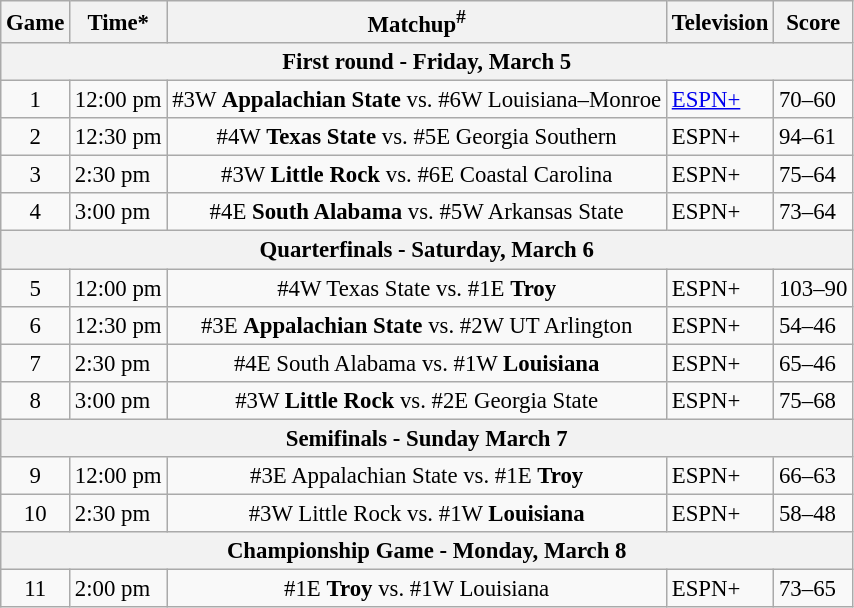<table class="wikitable" style="font-size: 95%">
<tr>
<th>Game</th>
<th>Time*</th>
<th>Matchup<sup>#</sup></th>
<th>Television</th>
<th>Score</th>
</tr>
<tr>
<th colspan=6>First round - Friday, March 5</th>
</tr>
<tr>
<td align=center>1</td>
<td>12:00 pm</td>
<td align=center>#3W <strong>Appalachian State</strong> vs. #6W Louisiana–Monroe</td>
<td><a href='#'>ESPN+</a></td>
<td>70–60</td>
</tr>
<tr>
<td align=center>2</td>
<td>12:30 pm</td>
<td align=center>#4W <strong>Texas State</strong> vs. #5E Georgia Southern</td>
<td>ESPN+</td>
<td>94–61</td>
</tr>
<tr>
<td align=center>3</td>
<td>2:30 pm</td>
<td align=center>#3W <strong>Little Rock</strong> vs. #6E Coastal Carolina</td>
<td>ESPN+</td>
<td>75–64</td>
</tr>
<tr>
<td align=center>4</td>
<td>3:00 pm</td>
<td align=center>#4E <strong>South Alabama</strong> vs. #5W Arkansas State</td>
<td>ESPN+</td>
<td>73–64</td>
</tr>
<tr>
<th colspan=6>Quarterfinals - Saturday, March 6</th>
</tr>
<tr>
<td align=center>5</td>
<td>12:00 pm</td>
<td align=center>#4W Texas State vs. #1E <strong>Troy</strong></td>
<td>ESPN+</td>
<td>103–90</td>
</tr>
<tr>
<td align=center>6</td>
<td>12:30 pm</td>
<td align=center>#3E <strong>Appalachian State</strong> vs. #2W UT Arlington</td>
<td>ESPN+</td>
<td>54–46</td>
</tr>
<tr>
<td align=center>7</td>
<td>2:30 pm</td>
<td align=center>#4E South Alabama vs. #1W <strong>Louisiana</strong></td>
<td>ESPN+</td>
<td>65–46</td>
</tr>
<tr>
<td align=center>8</td>
<td>3:00 pm</td>
<td align=center>#3W <strong>Little Rock</strong> vs. #2E Georgia State</td>
<td>ESPN+</td>
<td>75–68</td>
</tr>
<tr>
<th colspan=6>Semifinals - Sunday March 7</th>
</tr>
<tr>
<td align=center>9</td>
<td>12:00 pm</td>
<td align=center>#3E Appalachian State vs. #1E <strong>Troy</strong></td>
<td>ESPN+</td>
<td>66–63</td>
</tr>
<tr>
<td align=center>10</td>
<td>2:30 pm</td>
<td align=center>#3W Little Rock vs. #1W <strong>Louisiana</strong></td>
<td>ESPN+</td>
<td>58–48</td>
</tr>
<tr>
<th colspan=6>Championship Game - Monday, March 8</th>
</tr>
<tr>
<td align=center>11</td>
<td>2:00 pm</td>
<td align=center>#1E <strong>Troy</strong> vs. #1W Louisiana</td>
<td>ESPN+</td>
<td>73–65</td>
</tr>
</table>
